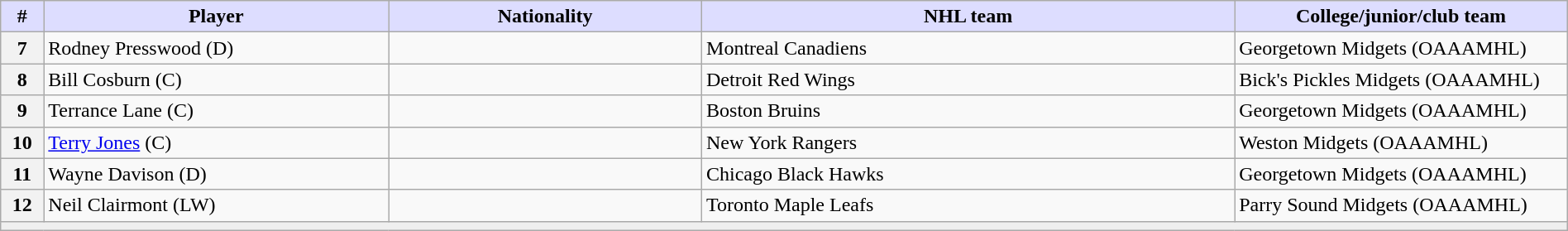<table class="wikitable" style="width: 100%">
<tr>
<th style="background:#ddf; width:2.75%;">#</th>
<th style="background:#ddf; width:22.0%;">Player</th>
<th style="background:#ddf; width:20.0%;">Nationality</th>
<th style="background:#ddf; width:34.0%;">NHL team</th>
<th style="background:#ddf; width:100.0%;">College/junior/club team</th>
</tr>
<tr>
<th>7</th>
<td>Rodney Presswood (D)</td>
<td></td>
<td>Montreal Canadiens</td>
<td>Georgetown Midgets (OAAAMHL)</td>
</tr>
<tr>
<th>8</th>
<td>Bill Cosburn (C)</td>
<td></td>
<td>Detroit Red Wings</td>
<td>Bick's Pickles Midgets (OAAAMHL)</td>
</tr>
<tr>
<th>9</th>
<td>Terrance Lane (C)</td>
<td></td>
<td>Boston Bruins</td>
<td>Georgetown Midgets (OAAAMHL)</td>
</tr>
<tr>
<th>10</th>
<td><a href='#'>Terry Jones</a> (C)</td>
<td></td>
<td>New York Rangers</td>
<td>Weston Midgets (OAAAMHL)</td>
</tr>
<tr>
<th>11</th>
<td>Wayne Davison (D)</td>
<td></td>
<td>Chicago Black Hawks</td>
<td>Georgetown Midgets (OAAAMHL)</td>
</tr>
<tr>
<th>12</th>
<td>Neil Clairmont (LW)</td>
<td></td>
<td>Toronto Maple Leafs</td>
<td>Parry Sound Midgets (OAAAMHL)</td>
</tr>
<tr>
<td align=center colspan="6" bgcolor="#efefef"></td>
</tr>
</table>
